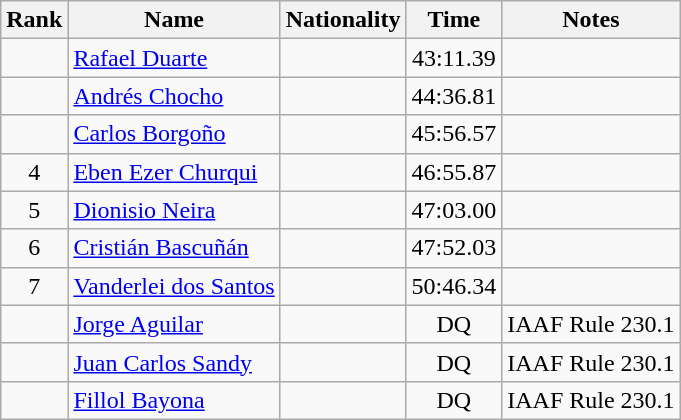<table class="wikitable sortable" style="text-align:center">
<tr>
<th>Rank</th>
<th>Name</th>
<th>Nationality</th>
<th>Time</th>
<th>Notes</th>
</tr>
<tr>
<td align=center></td>
<td align=left><a href='#'>Rafael Duarte</a></td>
<td align=left></td>
<td>43:11.39</td>
<td></td>
</tr>
<tr>
<td align=center></td>
<td align=left><a href='#'>Andrés Chocho</a></td>
<td align=left></td>
<td>44:36.81</td>
<td></td>
</tr>
<tr>
<td align=center></td>
<td align=left><a href='#'>Carlos Borgoño</a></td>
<td align=left></td>
<td>45:56.57</td>
<td></td>
</tr>
<tr>
<td align=center>4</td>
<td align=left><a href='#'>Eben Ezer Churqui</a></td>
<td align=left></td>
<td>46:55.87</td>
<td></td>
</tr>
<tr>
<td align=center>5</td>
<td align=left><a href='#'>Dionisio Neira</a></td>
<td align=left></td>
<td>47:03.00</td>
<td></td>
</tr>
<tr>
<td align=center>6</td>
<td align=left><a href='#'>Cristián Bascuñán</a></td>
<td align=left></td>
<td>47:52.03</td>
<td></td>
</tr>
<tr>
<td align=center>7</td>
<td align=left><a href='#'>Vanderlei dos Santos</a></td>
<td align=left></td>
<td>50:46.34</td>
<td></td>
</tr>
<tr>
<td align=center></td>
<td align=left><a href='#'>Jorge Aguilar</a></td>
<td align=left></td>
<td>DQ</td>
<td>IAAF Rule 230.1</td>
</tr>
<tr>
<td align=center></td>
<td align=left><a href='#'>Juan Carlos Sandy</a></td>
<td align=left></td>
<td>DQ</td>
<td>IAAF Rule 230.1</td>
</tr>
<tr>
<td align=center></td>
<td align=left><a href='#'>Fillol Bayona</a></td>
<td align=left></td>
<td>DQ</td>
<td>IAAF Rule 230.1</td>
</tr>
</table>
